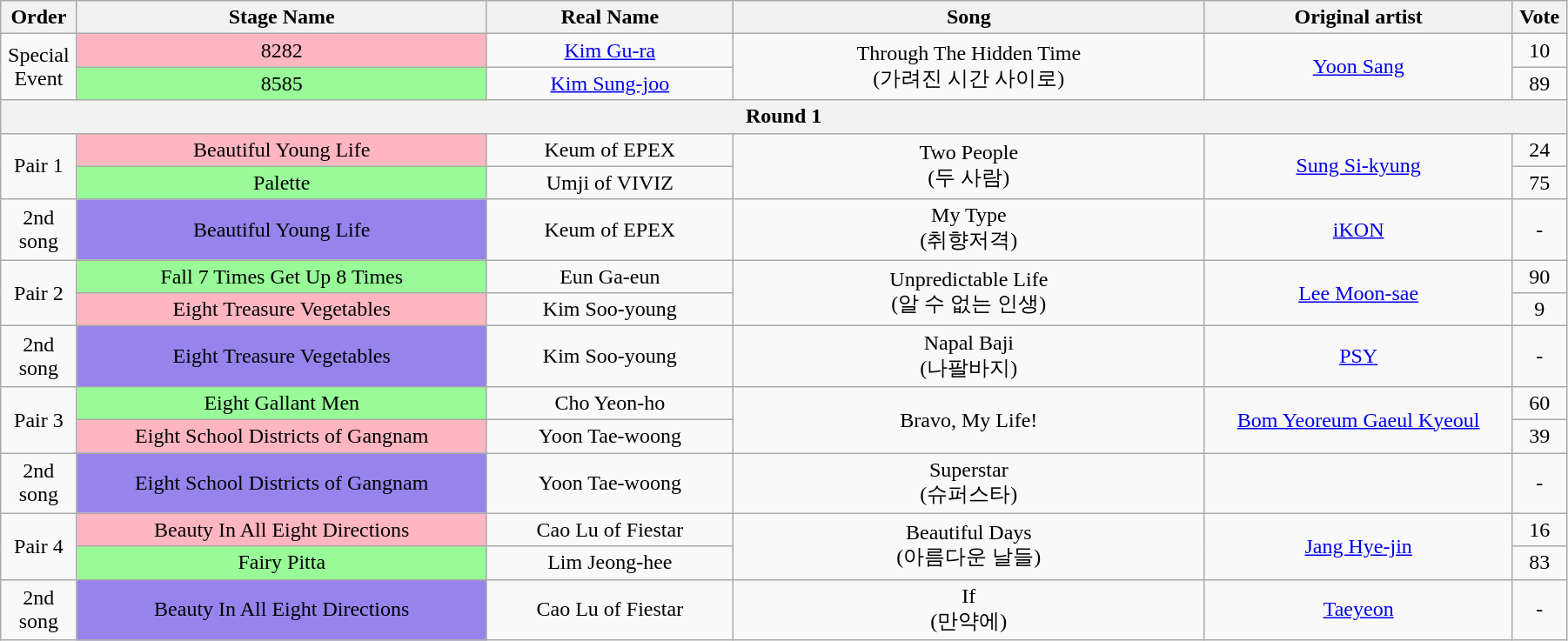<table class="wikitable" style="text-align:center; width:95%;">
<tr>
<th style="width:1%;">Order</th>
<th style="width:20%;">Stage Name</th>
<th style="width:12%;">Real Name</th>
<th style="width:23%;">Song</th>
<th style="width:15%;">Original artist</th>
<th style="width:1%;">Vote</th>
</tr>
<tr>
<td rowspan=2>Special Event</td>
<td bgcolor="lightpink">8282</td>
<td><a href='#'>Kim Gu-ra</a></td>
<td rowspan=2>Through The Hidden Time<br>(가려진 시간 사이로)</td>
<td rowspan=2><a href='#'>Yoon Sang</a></td>
<td>10</td>
</tr>
<tr>
<td bgcolor="palegreen">8585</td>
<td><a href='#'>Kim Sung-joo</a></td>
<td>89</td>
</tr>
<tr>
<th colspan=6>Round 1</th>
</tr>
<tr>
<td rowspan=2>Pair 1</td>
<td bgcolor="lightpink">Beautiful Young Life</td>
<td>Keum of EPEX</td>
<td rowspan=2>Two People<br>(두 사람)</td>
<td rowspan=2><a href='#'>Sung Si-kyung</a></td>
<td>24</td>
</tr>
<tr>
<td bgcolor="palegreen">Palette</td>
<td>Umji of VIVIZ</td>
<td>75</td>
</tr>
<tr>
<td>2nd song</td>
<td bgcolor="#9683EC">Beautiful Young Life</td>
<td>Keum of EPEX</td>
<td>My Type<br>(취향저격)</td>
<td><a href='#'>iKON</a></td>
<td>-</td>
</tr>
<tr>
<td rowspan=2>Pair 2</td>
<td bgcolor="palegreen">Fall 7 Times Get Up 8 Times</td>
<td>Eun Ga-eun</td>
<td rowspan=2>Unpredictable Life<br>(알 수 없는 인생)</td>
<td rowspan=2><a href='#'>Lee Moon-sae</a></td>
<td>90</td>
</tr>
<tr>
<td bgcolor="lightpink">Eight Treasure Vegetables</td>
<td>Kim Soo-young</td>
<td>9</td>
</tr>
<tr>
<td>2nd song</td>
<td bgcolor="#9683EC">Eight Treasure Vegetables</td>
<td>Kim Soo-young</td>
<td>Napal Baji<br>(나팔바지)</td>
<td><a href='#'>PSY</a></td>
<td>-</td>
</tr>
<tr>
<td rowspan=2>Pair 3</td>
<td bgcolor="palegreen">Eight Gallant Men</td>
<td>Cho Yeon-ho</td>
<td rowspan=2>Bravo, My Life!</td>
<td rowspan=2><a href='#'>Bom Yeoreum Gaeul Kyeoul</a></td>
<td>60</td>
</tr>
<tr>
<td bgcolor="lightpink">Eight School Districts of Gangnam</td>
<td>Yoon Tae-woong</td>
<td>39</td>
</tr>
<tr>
<td>2nd song</td>
<td bgcolor="#9683EC">Eight School Districts of Gangnam</td>
<td>Yoon Tae-woong</td>
<td>Superstar<br>(슈퍼스타)</td>
<td></td>
<td>-</td>
</tr>
<tr>
<td rowspan=2>Pair 4</td>
<td bgcolor="lightpink">Beauty In All Eight Directions</td>
<td>Cao Lu of Fiestar</td>
<td rowspan=2>Beautiful Days<br>(아름다운 날들)</td>
<td rowspan=2><a href='#'>Jang Hye-jin</a></td>
<td>16</td>
</tr>
<tr>
<td bgcolor="palegreen">Fairy Pitta</td>
<td>Lim Jeong-hee</td>
<td>83</td>
</tr>
<tr>
<td>2nd song</td>
<td bgcolor="#9683EC">Beauty In All Eight Directions</td>
<td>Cao Lu of Fiestar</td>
<td>If<br>(만약에)</td>
<td><a href='#'>Taeyeon</a></td>
<td>-</td>
</tr>
</table>
